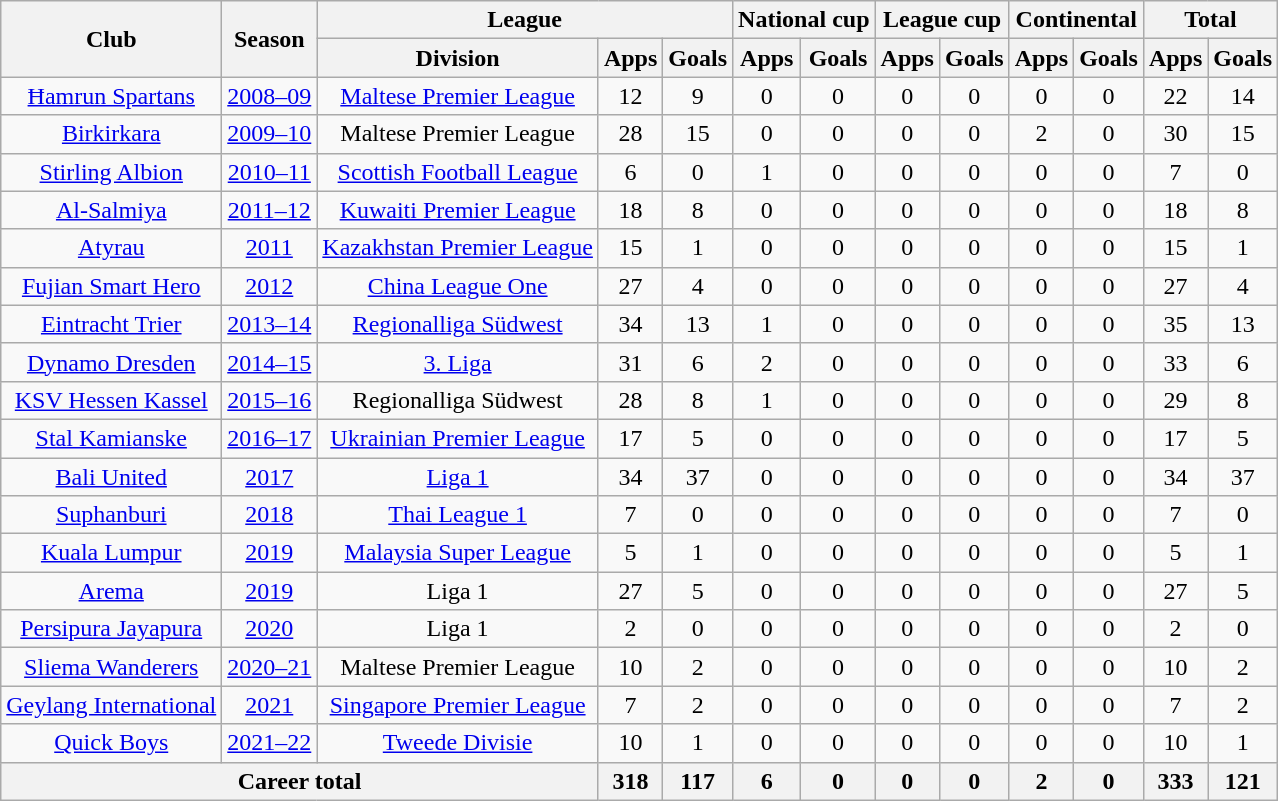<table class="wikitable" style="text-align:center">
<tr>
<th rowspan="2">Club</th>
<th rowspan="2">Season</th>
<th colspan="3">League</th>
<th colspan="2">National cup</th>
<th colspan="2">League cup</th>
<th colspan="2">Continental</th>
<th colspan="2">Total</th>
</tr>
<tr>
<th>Division</th>
<th>Apps</th>
<th>Goals</th>
<th>Apps</th>
<th>Goals</th>
<th>Apps</th>
<th>Goals</th>
<th>Apps</th>
<th>Goals</th>
<th>Apps</th>
<th>Goals</th>
</tr>
<tr>
<td><a href='#'>Ħamrun Spartans</a></td>
<td><a href='#'>2008–09</a></td>
<td><a href='#'>Maltese Premier League</a></td>
<td>12</td>
<td>9</td>
<td>0</td>
<td>0</td>
<td>0</td>
<td>0</td>
<td>0</td>
<td>0</td>
<td>22</td>
<td>14</td>
</tr>
<tr>
<td><a href='#'>Birkirkara</a></td>
<td><a href='#'>2009–10</a></td>
<td>Maltese Premier League</td>
<td>28</td>
<td>15</td>
<td>0</td>
<td>0</td>
<td>0</td>
<td>0</td>
<td>2</td>
<td>0</td>
<td>30</td>
<td>15</td>
</tr>
<tr>
<td><a href='#'>Stirling Albion</a></td>
<td><a href='#'>2010–11</a></td>
<td><a href='#'>Scottish Football League</a></td>
<td>6</td>
<td>0</td>
<td>1</td>
<td>0</td>
<td>0</td>
<td>0</td>
<td>0</td>
<td>0</td>
<td>7</td>
<td>0</td>
</tr>
<tr>
<td><a href='#'>Al-Salmiya</a></td>
<td><a href='#'>2011–12</a></td>
<td><a href='#'>Kuwaiti Premier League</a></td>
<td>18</td>
<td>8</td>
<td>0</td>
<td>0</td>
<td>0</td>
<td>0</td>
<td>0</td>
<td>0</td>
<td>18</td>
<td>8</td>
</tr>
<tr>
<td><a href='#'>Atyrau</a></td>
<td><a href='#'>2011</a></td>
<td><a href='#'>Kazakhstan Premier League</a></td>
<td>15</td>
<td>1</td>
<td>0</td>
<td>0</td>
<td>0</td>
<td>0</td>
<td>0</td>
<td>0</td>
<td>15</td>
<td>1</td>
</tr>
<tr>
<td><a href='#'>Fujian Smart Hero</a></td>
<td><a href='#'>2012</a></td>
<td><a href='#'>China League One</a></td>
<td>27</td>
<td>4</td>
<td>0</td>
<td>0</td>
<td>0</td>
<td>0</td>
<td>0</td>
<td>0</td>
<td>27</td>
<td>4</td>
</tr>
<tr>
<td><a href='#'>Eintracht Trier</a></td>
<td><a href='#'>2013–14</a></td>
<td><a href='#'>Regionalliga Südwest</a></td>
<td>34</td>
<td>13</td>
<td>1</td>
<td>0</td>
<td>0</td>
<td>0</td>
<td>0</td>
<td>0</td>
<td>35</td>
<td>13</td>
</tr>
<tr>
<td><a href='#'>Dynamo Dresden</a></td>
<td><a href='#'>2014–15</a></td>
<td><a href='#'>3. Liga</a></td>
<td>31</td>
<td>6</td>
<td>2</td>
<td>0</td>
<td>0</td>
<td>0</td>
<td>0</td>
<td>0</td>
<td>33</td>
<td>6</td>
</tr>
<tr>
<td><a href='#'>KSV Hessen Kassel</a></td>
<td><a href='#'>2015–16</a></td>
<td>Regionalliga Südwest</td>
<td>28</td>
<td>8</td>
<td>1</td>
<td>0</td>
<td>0</td>
<td>0</td>
<td>0</td>
<td>0</td>
<td>29</td>
<td>8</td>
</tr>
<tr>
<td><a href='#'>Stal Kamianske</a></td>
<td><a href='#'>2016–17</a></td>
<td><a href='#'>Ukrainian Premier League</a></td>
<td>17</td>
<td>5</td>
<td>0</td>
<td>0</td>
<td>0</td>
<td>0</td>
<td>0</td>
<td>0</td>
<td>17</td>
<td>5</td>
</tr>
<tr>
<td><a href='#'>Bali United</a></td>
<td><a href='#'>2017</a></td>
<td><a href='#'>Liga 1</a></td>
<td>34</td>
<td>37</td>
<td>0</td>
<td>0</td>
<td>0</td>
<td>0</td>
<td>0</td>
<td>0</td>
<td>34</td>
<td>37</td>
</tr>
<tr>
<td><a href='#'>Suphanburi</a></td>
<td><a href='#'>2018</a></td>
<td><a href='#'>Thai League 1</a></td>
<td>7</td>
<td>0</td>
<td>0</td>
<td>0</td>
<td>0</td>
<td>0</td>
<td>0</td>
<td>0</td>
<td>7</td>
<td>0</td>
</tr>
<tr>
<td><a href='#'>Kuala Lumpur</a></td>
<td><a href='#'>2019</a></td>
<td><a href='#'>Malaysia Super League</a></td>
<td>5</td>
<td>1</td>
<td>0</td>
<td>0</td>
<td>0</td>
<td>0</td>
<td>0</td>
<td>0</td>
<td>5</td>
<td>1</td>
</tr>
<tr>
<td><a href='#'>Arema</a></td>
<td><a href='#'>2019</a></td>
<td>Liga 1</td>
<td>27</td>
<td>5</td>
<td>0</td>
<td>0</td>
<td>0</td>
<td>0</td>
<td>0</td>
<td>0</td>
<td>27</td>
<td>5</td>
</tr>
<tr>
<td><a href='#'>Persipura Jayapura</a></td>
<td><a href='#'>2020</a></td>
<td>Liga 1</td>
<td>2</td>
<td>0</td>
<td>0</td>
<td>0</td>
<td>0</td>
<td>0</td>
<td>0</td>
<td>0</td>
<td>2</td>
<td>0</td>
</tr>
<tr>
<td><a href='#'>Sliema Wanderers</a></td>
<td><a href='#'>2020–21</a></td>
<td>Maltese Premier League</td>
<td>10</td>
<td>2</td>
<td>0</td>
<td>0</td>
<td>0</td>
<td>0</td>
<td>0</td>
<td>0</td>
<td>10</td>
<td>2</td>
</tr>
<tr>
<td><a href='#'>Geylang International</a></td>
<td><a href='#'>2021</a></td>
<td><a href='#'>Singapore Premier League</a></td>
<td>7</td>
<td>2</td>
<td>0</td>
<td>0</td>
<td>0</td>
<td>0</td>
<td>0</td>
<td>0</td>
<td>7</td>
<td>2</td>
</tr>
<tr>
<td><a href='#'>Quick Boys</a></td>
<td><a href='#'>2021–22</a></td>
<td><a href='#'>Tweede Divisie</a></td>
<td>10</td>
<td>1</td>
<td>0</td>
<td>0</td>
<td>0</td>
<td>0</td>
<td>0</td>
<td>0</td>
<td>10</td>
<td>1</td>
</tr>
<tr>
<th colspan="3">Career total</th>
<th>318</th>
<th>117</th>
<th>6</th>
<th>0</th>
<th>0</th>
<th>0</th>
<th>2</th>
<th>0</th>
<th>333</th>
<th>121</th>
</tr>
</table>
